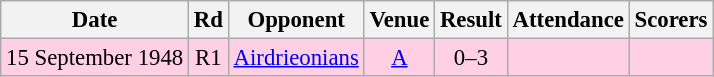<table class="wikitable sortable" style="font-size:95%; text-align:center">
<tr>
<th>Date</th>
<th>Rd</th>
<th>Opponent</th>
<th>Venue</th>
<th>Result</th>
<th>Attendance</th>
<th>Scorers</th>
</tr>
<tr bgcolor = "#ffd0e3">
<td>15 September 1948</td>
<td>R1</td>
<td><a href='#'>Airdrieonians</a></td>
<td><a href='#'>A</a></td>
<td>0–3</td>
<td></td>
<td></td>
</tr>
</table>
